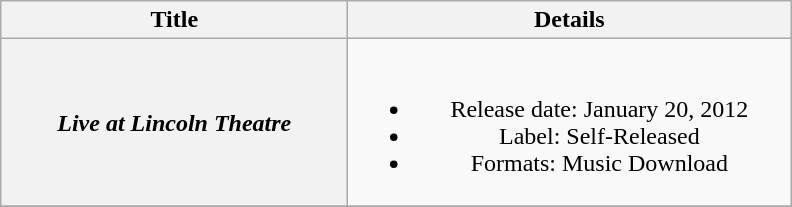<table class="wikitable plainrowheaders" style="text-align:center;">
<tr>
<th style="width:14em;">Title</th>
<th style="width:18em;">Details</th>
</tr>
<tr>
<th scope="row"><em>Live at Lincoln Theatre</em></th>
<td><br><ul><li>Release date: January 20, 2012</li><li>Label: Self-Released</li><li>Formats: Music Download</li></ul></td>
</tr>
<tr>
</tr>
</table>
